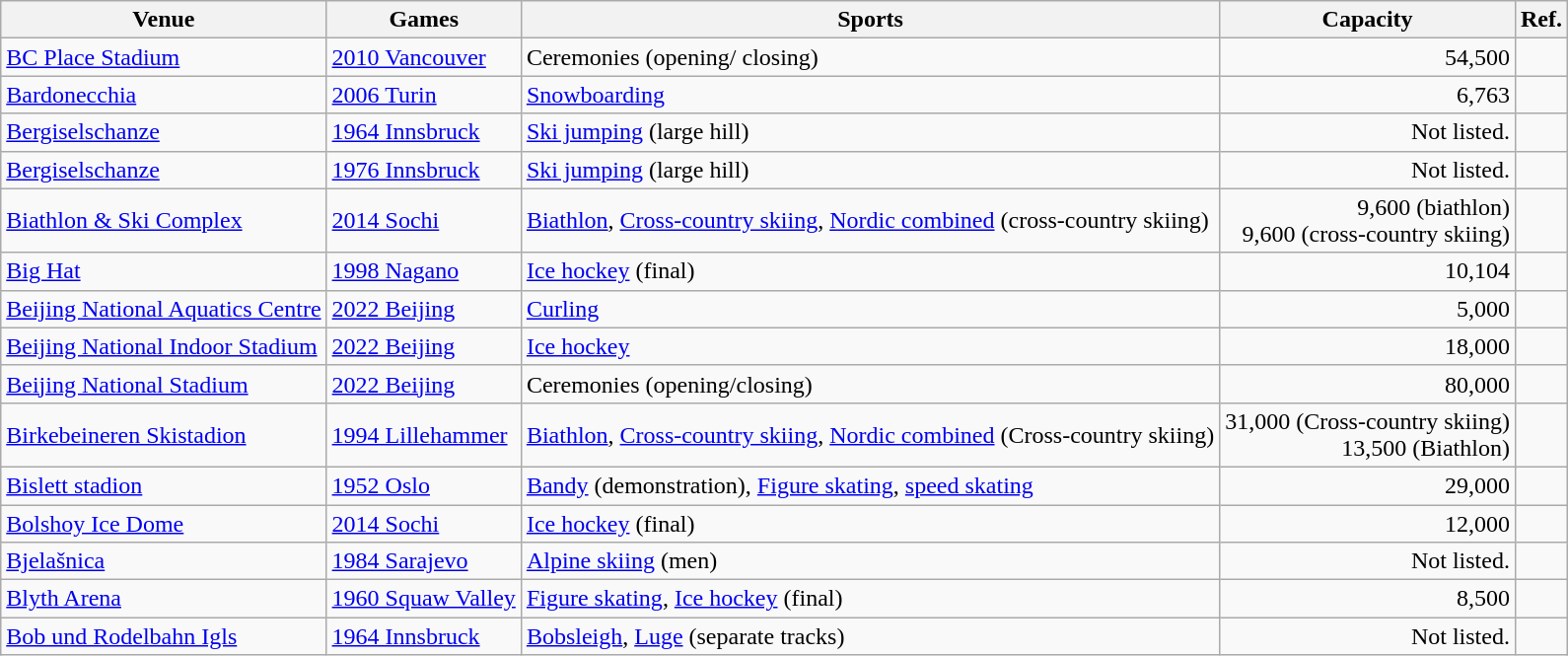<table class="wikitable sortable">
<tr>
<th>Venue</th>
<th>Games</th>
<th>Sports</th>
<th>Capacity</th>
<th>Ref.</th>
</tr>
<tr>
<td><a href='#'>BC Place Stadium</a></td>
<td><a href='#'>2010 Vancouver</a></td>
<td>Ceremonies (opening/ closing)</td>
<td align=right>54,500</td>
<td align=center></td>
</tr>
<tr>
<td><a href='#'>Bardonecchia</a></td>
<td><a href='#'>2006 Turin</a></td>
<td><a href='#'>Snowboarding</a></td>
<td align="right">6,763</td>
<td align=center></td>
</tr>
<tr>
<td><a href='#'>Bergiselschanze</a></td>
<td><a href='#'>1964 Innsbruck</a></td>
<td><a href='#'>Ski jumping</a> (large hill)</td>
<td align="right">Not listed.</td>
<td align=center></td>
</tr>
<tr>
<td><a href='#'>Bergiselschanze</a></td>
<td><a href='#'>1976 Innsbruck</a></td>
<td><a href='#'>Ski jumping</a> (large hill)</td>
<td align="right">Not listed.</td>
<td align=center></td>
</tr>
<tr>
<td><a href='#'>Biathlon & Ski Complex</a></td>
<td><a href='#'>2014 Sochi</a></td>
<td><a href='#'>Biathlon</a>, <a href='#'>Cross-country skiing</a>, <a href='#'>Nordic combined</a> (cross-country skiing)</td>
<td align="right">9,600 (biathlon)<br>9,600 (cross-country skiing)</td>
<td align=center></td>
</tr>
<tr>
<td><a href='#'>Big Hat</a></td>
<td><a href='#'>1998 Nagano</a></td>
<td><a href='#'>Ice hockey</a> (final)</td>
<td align="right">10,104</td>
<td align=center></td>
</tr>
<tr>
<td><a href='#'>Beijing National Aquatics Centre</a></td>
<td><a href='#'>2022 Beijing</a></td>
<td><a href='#'>Curling</a></td>
<td align=right>5,000</td>
</tr>
<tr>
<td><a href='#'>Beijing National Indoor Stadium</a></td>
<td><a href='#'>2022 Beijing</a></td>
<td><a href='#'>Ice hockey</a></td>
<td align=right>18,000</td>
<td></td>
</tr>
<tr>
<td><a href='#'>Beijing National Stadium</a></td>
<td><a href='#'>2022 Beijing</a></td>
<td>Ceremonies (opening/closing)</td>
<td align=right>80,000</td>
</tr>
<tr>
<td><a href='#'>Birkebeineren Skistadion</a></td>
<td><a href='#'>1994 Lillehammer</a></td>
<td><a href='#'>Biathlon</a>, <a href='#'>Cross-country skiing</a>, <a href='#'>Nordic combined</a> (Cross-country skiing)</td>
<td align="right">31,000 (Cross-country skiing)<br>13,500 (Biathlon)</td>
<td align=center></td>
</tr>
<tr>
<td><a href='#'>Bislett stadion</a></td>
<td><a href='#'>1952 Oslo</a></td>
<td><a href='#'>Bandy</a> (demonstration), <a href='#'>Figure skating</a>, <a href='#'>speed skating</a></td>
<td align="right">29,000</td>
<td align=center></td>
</tr>
<tr>
<td><a href='#'>Bolshoy Ice Dome</a></td>
<td><a href='#'>2014 Sochi</a></td>
<td><a href='#'>Ice hockey</a> (final)</td>
<td align="right">12,000</td>
<td align=center></td>
</tr>
<tr>
<td><a href='#'>Bjelašnica</a></td>
<td><a href='#'>1984 Sarajevo</a></td>
<td><a href='#'>Alpine skiing</a> (men)</td>
<td align="right">Not listed.</td>
<td align=center></td>
</tr>
<tr>
<td><a href='#'>Blyth Arena</a></td>
<td><a href='#'>1960 Squaw Valley</a></td>
<td><a href='#'>Figure skating</a>, <a href='#'>Ice hockey</a> (final)</td>
<td align="right">8,500</td>
<td align=center></td>
</tr>
<tr>
<td><a href='#'>Bob und Rodelbahn Igls</a></td>
<td><a href='#'>1964 Innsbruck</a></td>
<td><a href='#'>Bobsleigh</a>, <a href='#'>Luge</a> (separate tracks)</td>
<td align="right">Not listed.</td>
<td align=center></td>
</tr>
</table>
